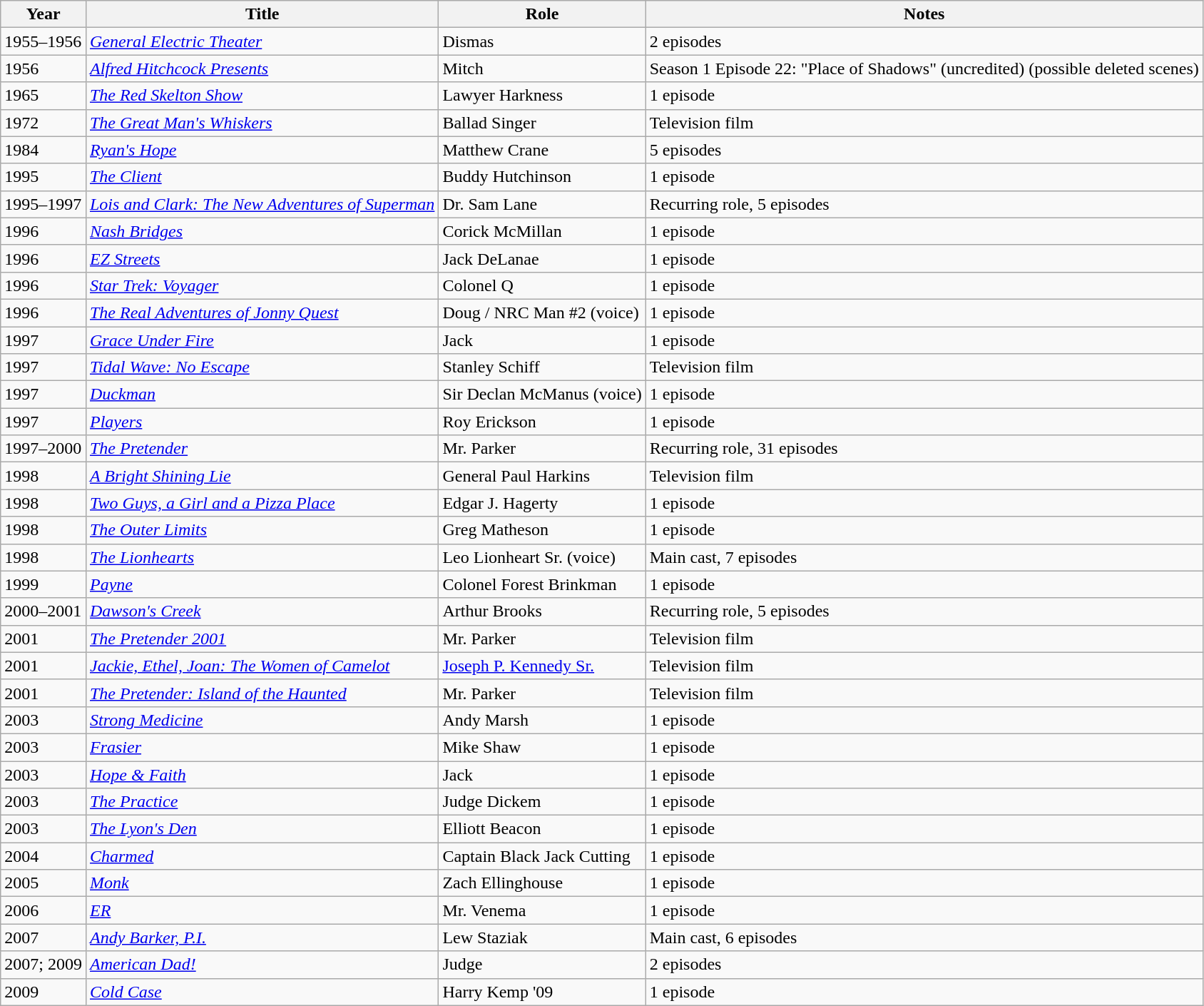<table class="wikitable sortable">
<tr>
<th>Year</th>
<th>Title</th>
<th>Role</th>
<th>Notes</th>
</tr>
<tr>
<td>1955–1956</td>
<td><em><a href='#'>General Electric Theater</a></em></td>
<td>Dismas</td>
<td>2 episodes</td>
</tr>
<tr>
<td>1956</td>
<td><em><a href='#'>Alfred Hitchcock Presents</a></em></td>
<td>Mitch</td>
<td>Season 1 Episode 22: "Place of Shadows" (uncredited) (possible deleted scenes)</td>
</tr>
<tr>
<td>1965</td>
<td><em><a href='#'>The Red Skelton Show</a></em></td>
<td>Lawyer Harkness</td>
<td>1 episode</td>
</tr>
<tr>
<td>1972</td>
<td><em><a href='#'>The Great Man's Whiskers</a></em></td>
<td>Ballad Singer</td>
<td>Television film</td>
</tr>
<tr>
<td>1984</td>
<td><em><a href='#'>Ryan's Hope</a></em></td>
<td>Matthew Crane</td>
<td>5 episodes</td>
</tr>
<tr>
<td>1995</td>
<td><em><a href='#'>The Client</a></em></td>
<td>Buddy Hutchinson</td>
<td>1 episode</td>
</tr>
<tr>
<td>1995–1997</td>
<td><em><a href='#'>Lois and Clark: The New Adventures of Superman</a></em></td>
<td>Dr. Sam Lane</td>
<td>Recurring role, 5 episodes</td>
</tr>
<tr>
<td>1996</td>
<td><em><a href='#'>Nash Bridges</a></em></td>
<td>Corick McMillan</td>
<td>1 episode</td>
</tr>
<tr>
<td>1996</td>
<td><em><a href='#'>EZ Streets</a></em></td>
<td>Jack DeLanae</td>
<td>1 episode</td>
</tr>
<tr>
<td>1996</td>
<td><em><a href='#'>Star Trek: Voyager</a></em></td>
<td>Colonel Q</td>
<td>1 episode</td>
</tr>
<tr>
<td>1996</td>
<td><em><a href='#'>The Real Adventures of Jonny Quest</a></em></td>
<td>Doug / NRC Man #2 (voice)</td>
<td>1 episode</td>
</tr>
<tr>
<td>1997</td>
<td><em><a href='#'>Grace Under Fire</a></em></td>
<td>Jack</td>
<td>1 episode</td>
</tr>
<tr>
<td>1997</td>
<td><em><a href='#'>Tidal Wave: No Escape</a></em></td>
<td>Stanley Schiff</td>
<td>Television film</td>
</tr>
<tr>
<td>1997</td>
<td><em><a href='#'>Duckman</a></em></td>
<td>Sir Declan McManus (voice)</td>
<td>1 episode</td>
</tr>
<tr>
<td>1997</td>
<td><em><a href='#'>Players</a></em></td>
<td>Roy Erickson</td>
<td>1 episode</td>
</tr>
<tr>
<td>1997–2000</td>
<td><em><a href='#'>The Pretender</a></em></td>
<td>Mr. Parker</td>
<td>Recurring role, 31 episodes</td>
</tr>
<tr>
<td>1998</td>
<td><em><a href='#'>A Bright Shining Lie</a></em></td>
<td>General Paul Harkins</td>
<td>Television film</td>
</tr>
<tr>
<td>1998</td>
<td><em><a href='#'>Two Guys, a Girl and a Pizza Place</a></em></td>
<td>Edgar J. Hagerty</td>
<td>1 episode</td>
</tr>
<tr>
<td>1998</td>
<td><em><a href='#'>The Outer Limits</a></em></td>
<td>Greg Matheson</td>
<td>1 episode</td>
</tr>
<tr>
<td>1998</td>
<td><em><a href='#'>The Lionhearts</a></em></td>
<td>Leo Lionheart Sr. (voice)</td>
<td>Main cast, 7 episodes</td>
</tr>
<tr>
<td>1999</td>
<td><em><a href='#'>Payne</a></em></td>
<td>Colonel Forest Brinkman</td>
<td>1 episode</td>
</tr>
<tr>
<td>2000–2001</td>
<td><em><a href='#'>Dawson's Creek</a></em></td>
<td>Arthur Brooks</td>
<td>Recurring role, 5 episodes</td>
</tr>
<tr>
<td>2001</td>
<td><em><a href='#'>The Pretender 2001</a></em></td>
<td>Mr. Parker</td>
<td>Television film</td>
</tr>
<tr>
<td>2001</td>
<td><em><a href='#'>Jackie, Ethel, Joan: The Women of Camelot</a></em></td>
<td><a href='#'>Joseph P. Kennedy Sr.</a></td>
<td>Television film</td>
</tr>
<tr>
<td>2001</td>
<td><em><a href='#'>The Pretender: Island of the Haunted</a></em></td>
<td>Mr. Parker</td>
<td>Television film</td>
</tr>
<tr>
<td>2003</td>
<td><em><a href='#'>Strong Medicine</a></em></td>
<td>Andy Marsh</td>
<td>1 episode</td>
</tr>
<tr>
<td>2003</td>
<td><em><a href='#'>Frasier</a></em></td>
<td>Mike Shaw</td>
<td>1 episode</td>
</tr>
<tr>
<td>2003</td>
<td><em><a href='#'>Hope & Faith</a></em></td>
<td>Jack</td>
<td>1 episode</td>
</tr>
<tr>
<td>2003</td>
<td><em><a href='#'>The Practice</a></em></td>
<td>Judge Dickem</td>
<td>1 episode</td>
</tr>
<tr>
<td>2003</td>
<td><em><a href='#'>The Lyon's Den</a></em></td>
<td>Elliott Beacon</td>
<td>1 episode</td>
</tr>
<tr>
<td>2004</td>
<td><em><a href='#'>Charmed</a></em></td>
<td>Captain Black Jack Cutting</td>
<td>1 episode</td>
</tr>
<tr>
<td>2005</td>
<td><em><a href='#'>Monk</a></em></td>
<td>Zach Ellinghouse</td>
<td>1 episode</td>
</tr>
<tr>
<td>2006</td>
<td><em><a href='#'>ER</a></em></td>
<td>Mr. Venema</td>
<td>1 episode</td>
</tr>
<tr>
<td>2007</td>
<td><em><a href='#'>Andy Barker, P.I.</a></em></td>
<td>Lew Staziak</td>
<td>Main cast, 6 episodes</td>
</tr>
<tr>
<td>2007; 2009</td>
<td><em><a href='#'>American Dad!</a></em></td>
<td>Judge</td>
<td>2 episodes</td>
</tr>
<tr>
<td>2009</td>
<td><em><a href='#'>Cold Case</a></em></td>
<td>Harry Kemp '09</td>
<td>1 episode</td>
</tr>
</table>
